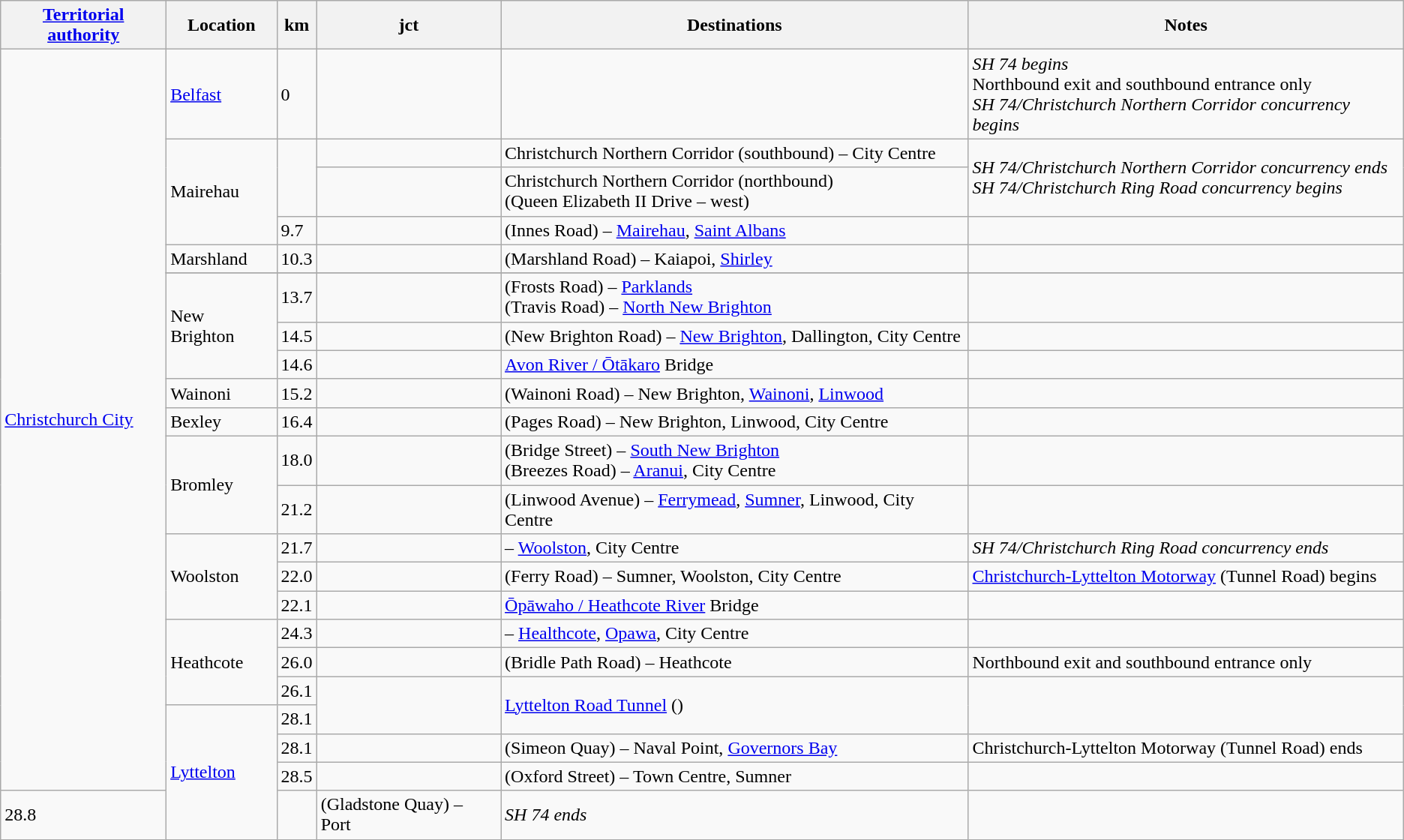<table class="wikitable">
<tr>
<th><a href='#'>Territorial authority</a></th>
<th>Location</th>
<th>km</th>
<th>jct</th>
<th>Destinations</th>
<th>Notes</th>
</tr>
<tr>
<td rowspan=22><a href='#'>Christchurch City</a></td>
<td><a href='#'>Belfast</a></td>
<td>0</td>
<td></td>
<td></td>
<td><em>SH 74 begins</em> <br>Northbound exit and southbound entrance only<br><em>SH 74/Christchurch Northern Corridor concurrency begins</em></td>
</tr>
<tr>
<td rowspan=3>Mairehau</td>
<td rowspan=2></td>
<td></td>
<td>Christchurch Northern Corridor (southbound)  – City Centre</td>
<td rowspan=2><em>SH 74/Christchurch Northern Corridor concurrency ends</em><br><em>SH 74/Christchurch Ring Road concurrency begins</em></td>
</tr>
<tr>
<td></td>
<td>Christchurch Northern Corridor (northbound)<br>(Queen Elizabeth II Drive – west)</td>
</tr>
<tr>
<td>9.7</td>
<td></td>
<td>(Innes Road) – <a href='#'>Mairehau</a>, <a href='#'>Saint Albans</a></td>
<td></td>
</tr>
<tr>
<td>Marshland</td>
<td>10.3</td>
<td></td>
<td>(Marshland Road) – Kaiapoi, <a href='#'>Shirley</a></td>
<td></td>
</tr>
<tr | >
</tr>
<tr>
<td rowspan=3>New Brighton</td>
<td>13.7</td>
<td></td>
<td>(Frosts Road) – <a href='#'>Parklands</a> <br> (Travis Road) – <a href='#'>North New Brighton</a></td>
<td></td>
</tr>
<tr>
<td>14.5</td>
<td></td>
<td>(New Brighton Road) – <a href='#'>New Brighton</a>, Dallington, City Centre</td>
<td></td>
</tr>
<tr>
<td>14.6</td>
<td></td>
<td><a href='#'>Avon River / Ōtākaro</a> Bridge</td>
<td></td>
</tr>
<tr>
<td>Wainoni</td>
<td>15.2</td>
<td></td>
<td>(Wainoni Road) – New Brighton, <a href='#'>Wainoni</a>, <a href='#'>Linwood</a></td>
<td></td>
</tr>
<tr>
<td>Bexley</td>
<td>16.4</td>
<td></td>
<td>(Pages Road) – New Brighton, Linwood, City Centre</td>
<td></td>
</tr>
<tr>
<td rowspan=2>Bromley</td>
<td>18.0</td>
<td></td>
<td>(Bridge Street) – <a href='#'>South New Brighton</a> <br> (Breezes Road) – <a href='#'>Aranui</a>, City Centre</td>
<td></td>
</tr>
<tr>
<td>21.2</td>
<td></td>
<td>(Linwood Avenue) – <a href='#'>Ferrymead</a>, <a href='#'>Sumner</a>, Linwood, City Centre</td>
<td></td>
</tr>
<tr>
<td rowspan=3>Woolston</td>
<td>21.7</td>
<td></td>
<td> – <a href='#'>Woolston</a>, City Centre</td>
<td><em>SH 74/Christchurch Ring Road concurrency ends</em></td>
</tr>
<tr>
<td>22.0</td>
<td></td>
<td>(Ferry Road) – Sumner, Woolston, City Centre</td>
<td> <a href='#'>Christchurch-Lyttelton Motorway</a> (Tunnel Road) begins</td>
</tr>
<tr>
<td>22.1</td>
<td></td>
<td><a href='#'>Ōpāwaho / Heathcote River</a> Bridge</td>
<td></td>
</tr>
<tr>
<td rowspan=3>Heathcote</td>
<td>24.3</td>
<td></td>
<td> – <a href='#'>Healthcote</a>, <a href='#'>Opawa</a>, City Centre</td>
<td></td>
</tr>
<tr>
<td>26.0</td>
<td></td>
<td>(Bridle Path Road) – Heathcote</td>
<td>Northbound exit and southbound entrance only</td>
</tr>
<tr>
<td>26.1</td>
<td rowspan=2></td>
<td rowspan=2><a href='#'>Lyttelton Road Tunnel</a> ()</td>
<td rowspan=2></td>
</tr>
<tr>
<td rowspan=4><a href='#'>Lyttelton</a></td>
<td>28.1</td>
</tr>
<tr>
<td>28.1</td>
<td></td>
<td>(Simeon Quay) – Naval Point, <a href='#'>Governors Bay</a></td>
<td> Christchurch-Lyttelton Motorway (Tunnel Road) ends</td>
</tr>
<tr>
<td>28.5</td>
<td></td>
<td>(Oxford Street) – Town Centre, Sumner</td>
<td></td>
</tr>
<tr>
<td>28.8</td>
<td></td>
<td>(Gladstone Quay) – Port</td>
<td><em>SH 74 ends</em></td>
</tr>
</table>
